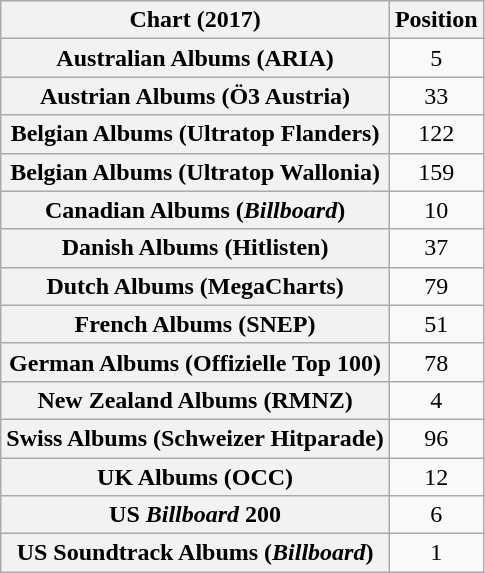<table class="wikitable sortable plainrowheaders" style="text-align:center">
<tr>
<th scope="col">Chart (2017)</th>
<th scope="col">Position</th>
</tr>
<tr>
<th scope="row">Australian Albums (ARIA)</th>
<td>5</td>
</tr>
<tr>
<th scope="row">Austrian Albums (Ö3 Austria)<br></th>
<td>33</td>
</tr>
<tr>
<th scope="row">Belgian Albums (Ultratop Flanders)<br></th>
<td>122</td>
</tr>
<tr>
<th scope="row">Belgian Albums (Ultratop Wallonia)<br></th>
<td>159</td>
</tr>
<tr>
<th scope="row">Canadian Albums (<em>Billboard</em>)</th>
<td>10</td>
</tr>
<tr>
<th scope="row">Danish Albums (Hitlisten)<br></th>
<td>37</td>
</tr>
<tr>
<th scope="row">Dutch Albums (MegaCharts)<br></th>
<td>79</td>
</tr>
<tr>
<th scope="row">French Albums (SNEP)<br></th>
<td>51</td>
</tr>
<tr>
<th scope="row">German Albums (Offizielle Top 100)<br></th>
<td>78</td>
</tr>
<tr>
<th scope="row">New Zealand Albums (RMNZ)</th>
<td>4</td>
</tr>
<tr>
<th scope="row">Swiss Albums (Schweizer Hitparade)<br></th>
<td>96</td>
</tr>
<tr>
<th scope="row">UK Albums (OCC)</th>
<td>12</td>
</tr>
<tr>
<th scope="row">US <em>Billboard</em> 200</th>
<td>6</td>
</tr>
<tr>
<th scope="row">US Soundtrack Albums (<em>Billboard</em>)</th>
<td>1</td>
</tr>
</table>
